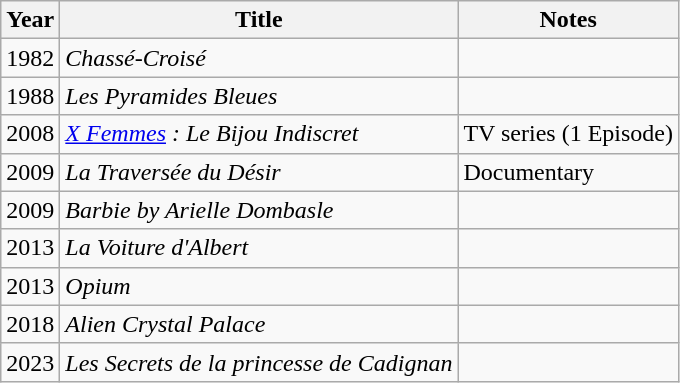<table class="wikitable">
<tr>
<th>Year</th>
<th>Title</th>
<th>Notes</th>
</tr>
<tr>
<td>1982</td>
<td><em>Chassé-Croisé</em></td>
<td></td>
</tr>
<tr>
<td>1988</td>
<td><em>Les Pyramides Bleues</em></td>
<td></td>
</tr>
<tr>
<td>2008</td>
<td><em><a href='#'>X Femmes</a> : Le Bijou Indiscret</em></td>
<td>TV series (1 Episode)</td>
</tr>
<tr>
<td>2009</td>
<td><em>La Traversée du Désir</em></td>
<td>Documentary</td>
</tr>
<tr>
<td>2009</td>
<td><em>Barbie by Arielle Dombasle</em></td>
<td></td>
</tr>
<tr>
<td>2013</td>
<td><em>La Voiture d'Albert</em></td>
<td></td>
</tr>
<tr>
<td>2013</td>
<td><em>Opium</em></td>
<td></td>
</tr>
<tr>
<td>2018</td>
<td><em>Alien Crystal Palace</em></td>
<td></td>
</tr>
<tr>
<td>2023</td>
<td><em>Les Secrets de la princesse de Cadignan</em></td>
<td></td>
</tr>
</table>
